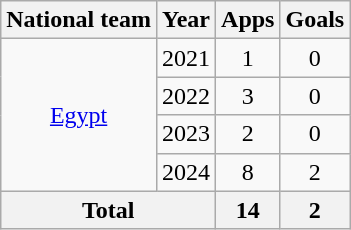<table class="wikitable" style="text-align: center;">
<tr>
<th>National team</th>
<th>Year</th>
<th>Apps</th>
<th>Goals</th>
</tr>
<tr>
<td rowspan="4"><a href='#'>Egypt</a></td>
<td>2021</td>
<td>1</td>
<td>0</td>
</tr>
<tr>
<td>2022</td>
<td>3</td>
<td>0</td>
</tr>
<tr>
<td>2023</td>
<td>2</td>
<td>0</td>
</tr>
<tr>
<td>2024</td>
<td>8</td>
<td>2</td>
</tr>
<tr>
<th colspan="2">Total</th>
<th>14</th>
<th>2</th>
</tr>
</table>
